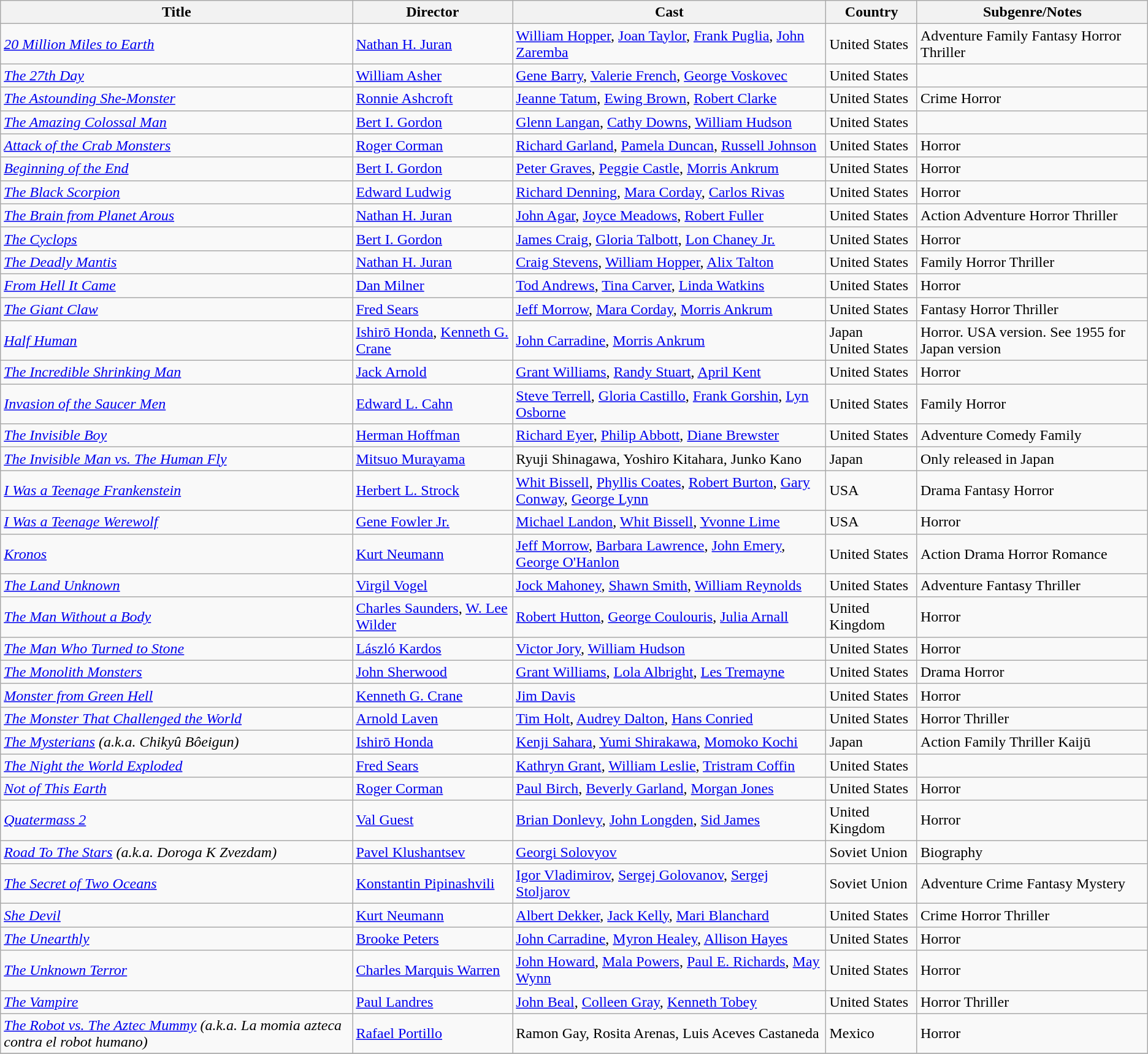<table class="wikitable sortable">
<tr>
<th scope="col">Title</th>
<th scope="col">Director</th>
<th scope="col" class="unsortable">Cast</th>
<th scope="col">Country</th>
<th scope="col">Subgenre/Notes</th>
</tr>
<tr>
<td><em><a href='#'>20 Million Miles to Earth</a></em></td>
<td><a href='#'>Nathan H. Juran</a></td>
<td><a href='#'>William Hopper</a>, <a href='#'>Joan Taylor</a>, <a href='#'>Frank Puglia</a>, <a href='#'>John Zaremba</a></td>
<td>United States</td>
<td>Adventure Family Fantasy Horror Thriller</td>
</tr>
<tr>
<td><em><a href='#'>The 27th Day</a></em></td>
<td><a href='#'>William Asher</a></td>
<td><a href='#'>Gene Barry</a>, <a href='#'>Valerie French</a>, <a href='#'>George Voskovec</a></td>
<td>United States</td>
<td></td>
</tr>
<tr>
<td><em><a href='#'>The Astounding She-Monster</a></em></td>
<td><a href='#'>Ronnie Ashcroft</a></td>
<td><a href='#'>Jeanne Tatum</a>, <a href='#'>Ewing Brown</a>, <a href='#'>Robert Clarke</a></td>
<td>United States</td>
<td>Crime Horror</td>
</tr>
<tr>
<td><em><a href='#'>The Amazing Colossal Man</a></em></td>
<td><a href='#'>Bert I. Gordon</a></td>
<td><a href='#'>Glenn Langan</a>, <a href='#'>Cathy Downs</a>, <a href='#'>William Hudson</a></td>
<td>United States</td>
<td></td>
</tr>
<tr>
<td><em><a href='#'>Attack of the Crab Monsters</a></em></td>
<td><a href='#'>Roger Corman</a></td>
<td><a href='#'>Richard Garland</a>, <a href='#'>Pamela Duncan</a>, <a href='#'>Russell Johnson</a></td>
<td>United States</td>
<td>Horror</td>
</tr>
<tr>
<td><em><a href='#'>Beginning of the End</a></em></td>
<td><a href='#'>Bert I. Gordon</a></td>
<td><a href='#'>Peter Graves</a>, <a href='#'>Peggie Castle</a>, <a href='#'>Morris Ankrum</a></td>
<td>United States</td>
<td>Horror</td>
</tr>
<tr>
<td><em><a href='#'>The Black Scorpion</a></em></td>
<td><a href='#'>Edward Ludwig</a></td>
<td><a href='#'>Richard Denning</a>, <a href='#'>Mara Corday</a>, <a href='#'>Carlos Rivas</a></td>
<td>United States</td>
<td>Horror</td>
</tr>
<tr>
<td><em><a href='#'>The Brain from Planet Arous</a></em></td>
<td><a href='#'>Nathan H. Juran</a></td>
<td><a href='#'>John Agar</a>, <a href='#'>Joyce Meadows</a>, <a href='#'>Robert Fuller</a></td>
<td>United States</td>
<td>Action Adventure Horror Thriller</td>
</tr>
<tr>
<td><em><a href='#'>The Cyclops</a></em></td>
<td><a href='#'>Bert I. Gordon</a></td>
<td><a href='#'>James Craig</a>, <a href='#'>Gloria Talbott</a>, <a href='#'>Lon Chaney Jr.</a></td>
<td>United States</td>
<td>Horror</td>
</tr>
<tr>
<td><em><a href='#'>The Deadly Mantis</a></em></td>
<td><a href='#'>Nathan H. Juran</a></td>
<td><a href='#'>Craig Stevens</a>, <a href='#'>William Hopper</a>, <a href='#'>Alix Talton</a></td>
<td>United States</td>
<td>Family Horror Thriller</td>
</tr>
<tr>
<td><em><a href='#'>From Hell It Came</a></em></td>
<td><a href='#'>Dan Milner</a></td>
<td><a href='#'>Tod Andrews</a>, <a href='#'>Tina Carver</a>, <a href='#'>Linda Watkins</a></td>
<td>United States</td>
<td>Horror</td>
</tr>
<tr>
<td><em><a href='#'>The Giant Claw</a></em></td>
<td><a href='#'>Fred Sears</a></td>
<td><a href='#'>Jeff Morrow</a>, <a href='#'>Mara Corday</a>, <a href='#'>Morris Ankrum</a></td>
<td>United States</td>
<td>Fantasy Horror Thriller</td>
</tr>
<tr>
<td><em><a href='#'>Half Human</a></em></td>
<td><a href='#'>Ishirō Honda</a>, <a href='#'>Kenneth G. Crane</a></td>
<td><a href='#'>John Carradine</a>, <a href='#'>Morris Ankrum</a></td>
<td>Japan<br>United States</td>
<td>Horror. USA version. See 1955 for Japan version</td>
</tr>
<tr>
<td><em><a href='#'>The Incredible Shrinking Man</a></em></td>
<td><a href='#'>Jack Arnold</a></td>
<td><a href='#'>Grant Williams</a>, <a href='#'>Randy Stuart</a>, <a href='#'>April Kent</a></td>
<td>United States</td>
<td>Horror  </td>
</tr>
<tr>
<td><em><a href='#'>Invasion of the Saucer Men</a></em></td>
<td><a href='#'>Edward L. Cahn</a></td>
<td><a href='#'>Steve Terrell</a>, <a href='#'>Gloria Castillo</a>, <a href='#'>Frank Gorshin</a>, <a href='#'>Lyn Osborne</a></td>
<td>United States</td>
<td>Family Horror</td>
</tr>
<tr>
<td><em><a href='#'>The Invisible Boy</a></em></td>
<td><a href='#'>Herman Hoffman</a></td>
<td><a href='#'>Richard Eyer</a>, <a href='#'>Philip Abbott</a>, <a href='#'>Diane Brewster</a></td>
<td>United States</td>
<td>Adventure Comedy Family</td>
</tr>
<tr>
<td><em><a href='#'>The Invisible Man vs. The Human Fly</a></em></td>
<td><a href='#'>Mitsuo Murayama</a></td>
<td>Ryuji Shinagawa, Yoshiro Kitahara, Junko Kano</td>
<td>Japan</td>
<td>Only released in Japan</td>
</tr>
<tr>
<td><em><a href='#'>I Was a Teenage Frankenstein</a></em></td>
<td><a href='#'>Herbert L. Strock</a></td>
<td><a href='#'>Whit Bissell</a>, <a href='#'>Phyllis Coates</a>, <a href='#'>Robert Burton</a>, <a href='#'>Gary Conway</a>, <a href='#'>George Lynn</a></td>
<td>USA</td>
<td>Drama Fantasy Horror</td>
</tr>
<tr>
<td><em><a href='#'>I Was a Teenage Werewolf</a></em></td>
<td><a href='#'>Gene Fowler Jr.</a></td>
<td><a href='#'>Michael Landon</a>, <a href='#'>Whit Bissell</a>, <a href='#'>Yvonne Lime</a></td>
<td>USA</td>
<td>Horror</td>
</tr>
<tr>
<td><em><a href='#'>Kronos</a></em></td>
<td><a href='#'>Kurt Neumann</a></td>
<td><a href='#'>Jeff Morrow</a>, <a href='#'>Barbara Lawrence</a>, <a href='#'>John Emery</a>, <a href='#'>George O'Hanlon</a></td>
<td>United States</td>
<td>Action Drama Horror Romance</td>
</tr>
<tr>
<td><em><a href='#'>The Land Unknown</a></em></td>
<td><a href='#'>Virgil Vogel</a></td>
<td><a href='#'>Jock Mahoney</a>, <a href='#'>Shawn Smith</a>, <a href='#'>William Reynolds</a></td>
<td>United States</td>
<td>Adventure Fantasy Thriller</td>
</tr>
<tr>
<td><em><a href='#'>The Man Without a Body</a></em></td>
<td><a href='#'>Charles Saunders</a>, <a href='#'>W. Lee Wilder</a></td>
<td><a href='#'>Robert Hutton</a>, <a href='#'>George Coulouris</a>, <a href='#'>Julia Arnall</a></td>
<td>United Kingdom</td>
<td>Horror</td>
</tr>
<tr>
<td><em><a href='#'>The Man Who Turned to Stone</a></em></td>
<td><a href='#'>László Kardos</a></td>
<td><a href='#'>Victor Jory</a>, <a href='#'>William Hudson</a></td>
<td>United States</td>
<td>Horror</td>
</tr>
<tr>
<td><em><a href='#'>The Monolith Monsters</a></em></td>
<td><a href='#'>John Sherwood</a></td>
<td><a href='#'>Grant Williams</a>, <a href='#'>Lola Albright</a>, <a href='#'>Les Tremayne</a></td>
<td>United States</td>
<td>Drama Horror</td>
</tr>
<tr>
<td><em><a href='#'>Monster from Green Hell</a></em></td>
<td><a href='#'>Kenneth G. Crane</a></td>
<td><a href='#'>Jim Davis</a></td>
<td>United States</td>
<td>Horror</td>
</tr>
<tr>
<td><em><a href='#'>The Monster That Challenged the World</a></em></td>
<td><a href='#'>Arnold Laven</a></td>
<td><a href='#'>Tim Holt</a>, <a href='#'>Audrey Dalton</a>, <a href='#'>Hans Conried</a></td>
<td>United States</td>
<td>Horror Thriller</td>
</tr>
<tr>
<td><em><a href='#'>The Mysterians</a> (a.k.a. Chikyû Bôeigun)</em></td>
<td><a href='#'>Ishirō Honda</a></td>
<td><a href='#'>Kenji Sahara</a>, <a href='#'>Yumi Shirakawa</a>, <a href='#'>Momoko Kochi</a></td>
<td>Japan</td>
<td>Action Family Thriller Kaijū</td>
</tr>
<tr>
<td><em><a href='#'>The Night the World Exploded</a></em></td>
<td><a href='#'>Fred Sears</a></td>
<td><a href='#'>Kathryn Grant</a>, <a href='#'>William Leslie</a>, <a href='#'>Tristram Coffin</a></td>
<td>United States</td>
<td></td>
</tr>
<tr>
<td><em><a href='#'>Not of This Earth</a></em></td>
<td><a href='#'>Roger Corman</a></td>
<td><a href='#'>Paul Birch</a>, <a href='#'>Beverly Garland</a>, <a href='#'>Morgan Jones</a></td>
<td>United States</td>
<td>Horror</td>
</tr>
<tr>
<td><em><a href='#'>Quatermass 2</a></em></td>
<td><a href='#'>Val Guest</a></td>
<td><a href='#'>Brian Donlevy</a>, <a href='#'>John Longden</a>, <a href='#'>Sid James</a></td>
<td>United Kingdom</td>
<td>Horror </td>
</tr>
<tr>
<td><em><a href='#'>Road To The Stars</a> (a.k.a. Doroga K Zvezdam)</em></td>
<td><a href='#'>Pavel Klushantsev</a></td>
<td><a href='#'>Georgi Solovyov</a></td>
<td>Soviet Union</td>
<td>Biography </td>
</tr>
<tr>
<td><em><a href='#'>The Secret of Two Oceans</a></em></td>
<td><a href='#'>Konstantin Pipinashvili</a></td>
<td><a href='#'>Igor Vladimirov</a>, <a href='#'>Sergej Golovanov</a>, <a href='#'>Sergej Stoljarov</a></td>
<td>Soviet Union</td>
<td>Adventure Crime Fantasy Mystery </td>
</tr>
<tr>
<td><em><a href='#'>She Devil</a></em></td>
<td><a href='#'>Kurt Neumann</a></td>
<td><a href='#'>Albert Dekker</a>, <a href='#'>Jack Kelly</a>, <a href='#'>Mari Blanchard</a></td>
<td>United States</td>
<td>Crime Horror Thriller</td>
</tr>
<tr>
<td><em><a href='#'>The Unearthly</a></em></td>
<td><a href='#'>Brooke Peters</a></td>
<td><a href='#'>John Carradine</a>, <a href='#'>Myron Healey</a>, <a href='#'>Allison Hayes</a></td>
<td>United States</td>
<td>Horror</td>
</tr>
<tr>
<td><em><a href='#'>The Unknown Terror</a></em></td>
<td><a href='#'>Charles Marquis Warren</a></td>
<td><a href='#'>John Howard</a>, <a href='#'>Mala Powers</a>, <a href='#'>Paul E. Richards</a>, <a href='#'>May Wynn</a></td>
<td>United States</td>
<td>Horror</td>
</tr>
<tr>
<td><em><a href='#'>The Vampire</a></em></td>
<td><a href='#'>Paul Landres</a></td>
<td><a href='#'>John Beal</a>, <a href='#'>Colleen Gray</a>, <a href='#'>Kenneth Tobey</a></td>
<td>United States</td>
<td>Horror Thriller</td>
</tr>
<tr>
<td><em><a href='#'>The Robot vs. The Aztec Mummy</a> (a.k.a. La momia azteca contra el robot humano)</em></td>
<td><a href='#'>Rafael Portillo</a></td>
<td>Ramon Gay, Rosita Arenas, Luis Aceves Castaneda</td>
<td>Mexico</td>
<td>Horror</td>
</tr>
<tr>
</tr>
</table>
